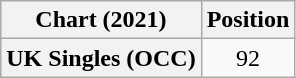<table class="wikitable sortable plainrowheaders" style="text-align:center">
<tr>
<th scope="col">Chart (2021)</th>
<th scope="col">Position</th>
</tr>
<tr>
<th scope="row">UK Singles (OCC)</th>
<td>92</td>
</tr>
</table>
